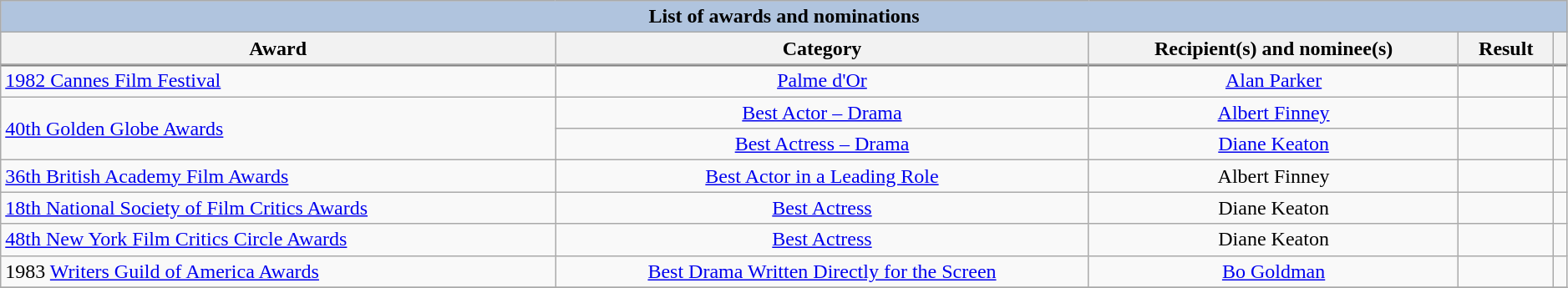<table class="wikitable sortable" width="99%">
<tr style="background:#ccc; text-align:center;">
<th colspan="6" style="background: LightSteelBlue;">List of awards and nominations</th>
</tr>
<tr style="background:#ccc; text-align:center;">
<th>Award</th>
<th>Category</th>
<th>Recipient(s) and nominee(s)</th>
<th>Result</th>
<th></th>
</tr>
<tr style="border-top:2px solid gray;">
</tr>
<tr>
<td rowspan=1><a href='#'>1982 Cannes Film Festival</a></td>
<td align="center"><a href='#'>Palme d'Or</a></td>
<td align="center"><a href='#'>Alan Parker</a></td>
<td></td>
<td align="center"></td>
</tr>
<tr>
<td rowspan=2><a href='#'>40th Golden Globe Awards</a></td>
<td align="center"><a href='#'>Best Actor – Drama</a></td>
<td align="center"><a href='#'>Albert Finney</a></td>
<td></td>
<td align="center"></td>
</tr>
<tr>
<td align="center"><a href='#'>Best Actress – Drama</a></td>
<td align="center"><a href='#'>Diane Keaton</a></td>
<td></td>
<td align="center"></td>
</tr>
<tr>
<td rowspan=1><a href='#'>36th British Academy Film Awards</a></td>
<td align="center"><a href='#'>Best Actor in a Leading Role</a></td>
<td align="center">Albert Finney</td>
<td></td>
<td align="center"></td>
</tr>
<tr>
<td rowspan=1><a href='#'>18th National Society of Film Critics Awards</a></td>
<td align="center"><a href='#'>Best Actress</a></td>
<td align="center">Diane Keaton</td>
<td></td>
<td align="center"></td>
</tr>
<tr>
<td rowspan=1><a href='#'>48th New York Film Critics Circle Awards</a></td>
<td align="center"><a href='#'>Best Actress</a></td>
<td align="center">Diane Keaton</td>
<td></td>
<td align="center"></td>
</tr>
<tr>
<td rowspan=1>1983 <a href='#'>Writers Guild of America Awards</a></td>
<td align="center"><a href='#'>Best Drama Written Directly for the Screen</a></td>
<td align="center"><a href='#'>Bo Goldman</a></td>
<td></td>
<td align="center"></td>
</tr>
<tr>
</tr>
</table>
